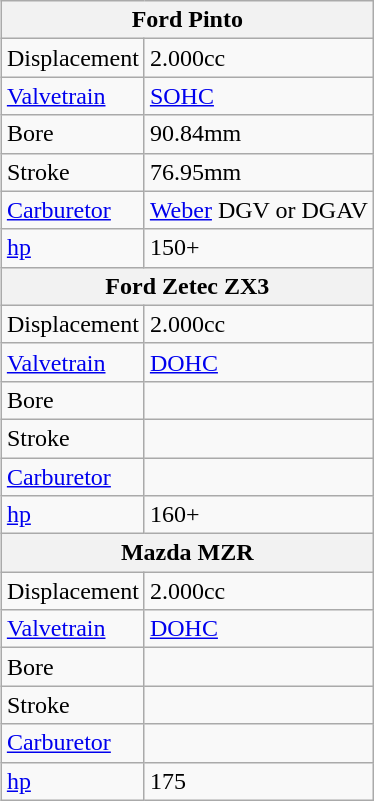<table class="wikitable" align=right>
<tr>
<th colspan=2>Ford Pinto</th>
</tr>
<tr>
<td>Displacement</td>
<td>2.000cc</td>
</tr>
<tr>
<td><a href='#'>Valvetrain</a></td>
<td><a href='#'>SOHC</a></td>
</tr>
<tr>
<td>Bore</td>
<td>90.84mm</td>
</tr>
<tr>
<td>Stroke</td>
<td>76.95mm</td>
</tr>
<tr>
<td><a href='#'>Carburetor</a></td>
<td><a href='#'>Weber</a> DGV or DGAV</td>
</tr>
<tr>
<td><a href='#'>hp</a></td>
<td>150+</td>
</tr>
<tr>
<th colspan=2>Ford Zetec ZX3</th>
</tr>
<tr>
<td>Displacement</td>
<td>2.000cc</td>
</tr>
<tr>
<td><a href='#'>Valvetrain</a></td>
<td><a href='#'>DOHC</a></td>
</tr>
<tr>
<td>Bore</td>
<td></td>
</tr>
<tr>
<td>Stroke</td>
<td></td>
</tr>
<tr>
<td><a href='#'>Carburetor</a></td>
<td></td>
</tr>
<tr>
<td><a href='#'>hp</a></td>
<td>160+</td>
</tr>
<tr>
<th colspan=2>Mazda MZR</th>
</tr>
<tr>
<td>Displacement</td>
<td>2.000cc</td>
</tr>
<tr>
<td><a href='#'>Valvetrain</a></td>
<td><a href='#'>DOHC</a></td>
</tr>
<tr>
<td>Bore</td>
<td></td>
</tr>
<tr>
<td>Stroke</td>
<td></td>
</tr>
<tr>
<td><a href='#'>Carburetor</a></td>
<td></td>
</tr>
<tr>
<td><a href='#'>hp</a></td>
<td>175</td>
</tr>
</table>
